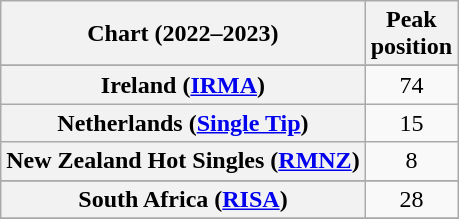<table class="wikitable sortable plainrowheaders" style="text-align:center">
<tr>
<th scope="col">Chart (2022–2023)</th>
<th scope="col">Peak<br>position</th>
</tr>
<tr>
</tr>
<tr>
</tr>
<tr>
<th scope="row">Ireland (<a href='#'>IRMA</a>)</th>
<td>74</td>
</tr>
<tr>
<th scope="row">Netherlands (<a href='#'>Single Tip</a>)</th>
<td>15</td>
</tr>
<tr>
<th scope="row">New Zealand Hot Singles (<a href='#'>RMNZ</a>)</th>
<td>8</td>
</tr>
<tr>
</tr>
<tr>
<th scope="row">South Africa (<a href='#'>RISA</a>)</th>
<td>28</td>
</tr>
<tr>
</tr>
<tr>
</tr>
<tr>
</tr>
<tr>
</tr>
</table>
